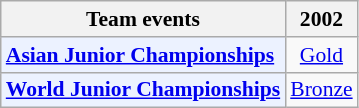<table class="wikitable" style="font-size: 90%; text-align:center">
<tr>
<th>Team events</th>
<th>2002</th>
</tr>
<tr>
<td bgcolor="#ECF2FF"; align="left"><strong><a href='#'>Asian Junior Championships</a></strong></td>
<td> <a href='#'>Gold</a></td>
</tr>
<tr>
<td bgcolor="#ECF2FF"; align="left"><strong><a href='#'>World Junior Championships</a></strong></td>
<td> <a href='#'>Bronze</a></td>
</tr>
</table>
